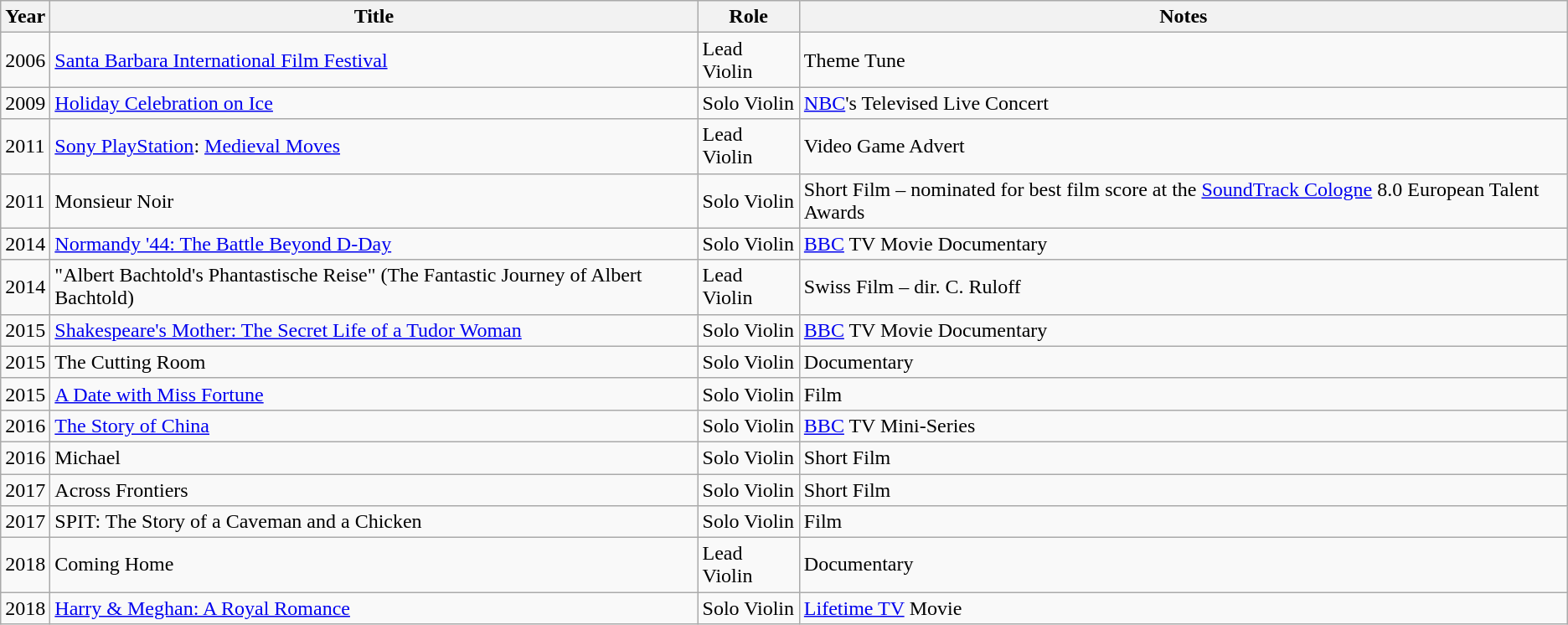<table class="wikitable">
<tr>
<th>Year</th>
<th>Title</th>
<th>Role</th>
<th>Notes</th>
</tr>
<tr>
<td>2006</td>
<td><a href='#'>Santa Barbara International Film Festival</a></td>
<td>Lead Violin</td>
<td>Theme Tune</td>
</tr>
<tr>
<td>2009</td>
<td><a href='#'>Holiday Celebration on Ice</a></td>
<td>Solo Violin</td>
<td><a href='#'>NBC</a>'s Televised Live Concert</td>
</tr>
<tr>
<td>2011</td>
<td><a href='#'>Sony PlayStation</a>: <a href='#'>Medieval Moves</a></td>
<td>Lead Violin</td>
<td>Video Game Advert</td>
</tr>
<tr>
<td>2011</td>
<td>Monsieur Noir</td>
<td>Solo Violin</td>
<td>Short Film – nominated for best film score at the <a href='#'>SoundTrack Cologne</a> 8.0 European Talent Awards</td>
</tr>
<tr>
<td>2014</td>
<td><a href='#'>Normandy '44: The Battle Beyond D-Day</a></td>
<td>Solo Violin</td>
<td><a href='#'>BBC</a> TV Movie Documentary</td>
</tr>
<tr>
<td>2014</td>
<td>"Albert Bachtold's Phantastische Reise" (The Fantastic Journey of Albert Bachtold)</td>
<td>Lead Violin</td>
<td>Swiss Film – dir. C. Ruloff</td>
</tr>
<tr>
<td>2015</td>
<td><a href='#'>Shakespeare's Mother: The Secret Life of a Tudor Woman</a></td>
<td>Solo Violin</td>
<td><a href='#'>BBC</a> TV Movie Documentary</td>
</tr>
<tr>
<td>2015</td>
<td>The Cutting Room</td>
<td>Solo Violin</td>
<td>Documentary</td>
</tr>
<tr>
<td>2015</td>
<td><a href='#'>A Date with Miss Fortune</a></td>
<td>Solo Violin</td>
<td>Film</td>
</tr>
<tr>
<td>2016</td>
<td><a href='#'>The Story of China</a></td>
<td>Solo Violin</td>
<td><a href='#'>BBC</a> TV Mini-Series</td>
</tr>
<tr>
<td>2016</td>
<td>Michael</td>
<td>Solo Violin</td>
<td>Short Film</td>
</tr>
<tr>
<td>2017</td>
<td>Across Frontiers</td>
<td>Solo Violin</td>
<td>Short Film</td>
</tr>
<tr>
<td>2017</td>
<td>SPIT: The Story of a Caveman and a Chicken</td>
<td>Solo Violin</td>
<td>Film</td>
</tr>
<tr>
<td>2018</td>
<td>Coming Home</td>
<td>Lead Violin</td>
<td>Documentary</td>
</tr>
<tr>
<td>2018</td>
<td><a href='#'>Harry & Meghan: A Royal Romance</a></td>
<td>Solo Violin</td>
<td><a href='#'>Lifetime TV</a> Movie</td>
</tr>
</table>
